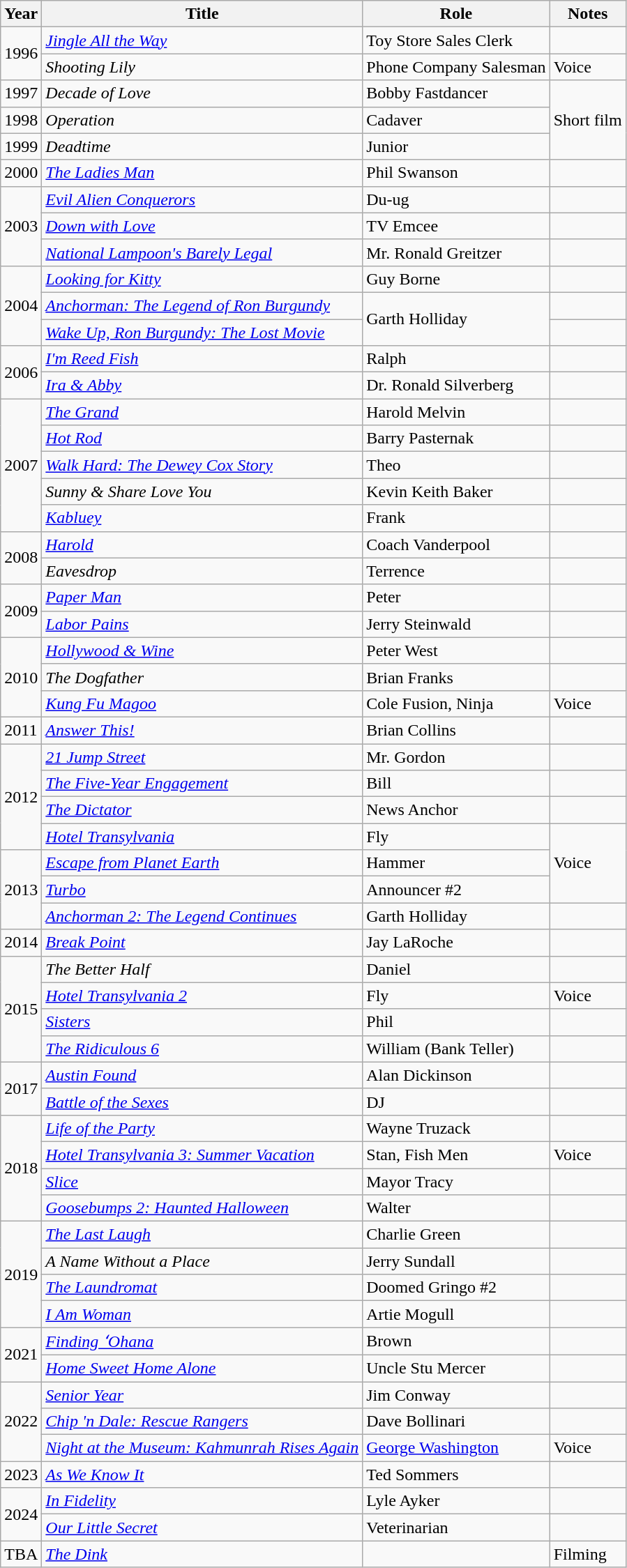<table class = "wikitable sortable">
<tr>
<th>Year</th>
<th>Title</th>
<th>Role</th>
<th class="unsortable">Notes</th>
</tr>
<tr>
<td rowspan="2">1996</td>
<td><em><a href='#'>Jingle All the Way</a></em></td>
<td>Toy Store Sales Clerk</td>
<td></td>
</tr>
<tr>
<td><em>Shooting Lily</em></td>
<td>Phone Company Salesman</td>
<td>Voice</td>
</tr>
<tr>
<td>1997</td>
<td><em>Decade of Love</em></td>
<td>Bobby Fastdancer</td>
<td rowspan="3">Short film</td>
</tr>
<tr>
<td>1998</td>
<td><em>Operation</em></td>
<td>Cadaver</td>
</tr>
<tr>
<td>1999</td>
<td><em>Deadtime</em></td>
<td>Junior</td>
</tr>
<tr>
<td>2000</td>
<td><em><a href='#'>The Ladies Man</a></em></td>
<td>Phil Swanson</td>
<td></td>
</tr>
<tr>
<td rowspan="3">2003</td>
<td><em><a href='#'>Evil Alien Conquerors</a></em></td>
<td>Du-ug</td>
<td></td>
</tr>
<tr>
<td><em><a href='#'>Down with Love</a></em></td>
<td>TV Emcee</td>
<td></td>
</tr>
<tr>
<td><em><a href='#'>National Lampoon's Barely Legal</a></em></td>
<td>Mr. Ronald Greitzer</td>
<td></td>
</tr>
<tr>
<td rowspan="3">2004</td>
<td><em><a href='#'>Looking for Kitty</a></em></td>
<td>Guy Borne</td>
<td></td>
</tr>
<tr>
<td><em><a href='#'>Anchorman: The Legend of Ron Burgundy</a></em></td>
<td rowspan="2">Garth Holliday</td>
<td></td>
</tr>
<tr>
<td><em><a href='#'>Wake Up, Ron Burgundy: The Lost Movie</a></em></td>
<td></td>
</tr>
<tr>
<td rowspan="2">2006</td>
<td><em><a href='#'>I'm Reed Fish</a></em></td>
<td>Ralph</td>
<td></td>
</tr>
<tr>
<td><em><a href='#'>Ira & Abby</a></em></td>
<td>Dr. Ronald Silverberg</td>
<td></td>
</tr>
<tr>
<td rowspan="5">2007</td>
<td><em><a href='#'>The Grand</a></em></td>
<td>Harold Melvin</td>
<td></td>
</tr>
<tr>
<td><em><a href='#'>Hot Rod</a></em></td>
<td>Barry Pasternak</td>
<td></td>
</tr>
<tr>
<td><em><a href='#'>Walk Hard: The Dewey Cox Story</a></em></td>
<td>Theo</td>
<td></td>
</tr>
<tr>
<td><em>Sunny & Share Love You</em></td>
<td>Kevin Keith Baker</td>
<td></td>
</tr>
<tr>
<td><em><a href='#'>Kabluey</a></em></td>
<td>Frank</td>
<td></td>
</tr>
<tr>
<td rowspan="2">2008</td>
<td><em><a href='#'>Harold</a></em></td>
<td>Coach Vanderpool</td>
<td></td>
</tr>
<tr>
<td><em>Eavesdrop</em></td>
<td>Terrence</td>
<td></td>
</tr>
<tr>
<td rowspan="2">2009</td>
<td><em><a href='#'>Paper Man</a></em></td>
<td>Peter</td>
<td></td>
</tr>
<tr>
<td><em><a href='#'>Labor Pains</a></em></td>
<td>Jerry Steinwald</td>
<td></td>
</tr>
<tr>
<td rowspan="3">2010</td>
<td><em><a href='#'>Hollywood & Wine</a></em></td>
<td>Peter West</td>
<td></td>
</tr>
<tr>
<td><em>The Dogfather</em></td>
<td>Brian Franks</td>
<td></td>
</tr>
<tr>
<td><em><a href='#'>Kung Fu Magoo</a></em></td>
<td>Cole Fusion, Ninja</td>
<td>Voice</td>
</tr>
<tr>
<td>2011</td>
<td><em><a href='#'>Answer This!</a></em></td>
<td>Brian Collins</td>
<td></td>
</tr>
<tr>
<td rowspan="4">2012</td>
<td><em><a href='#'>21 Jump Street</a></em></td>
<td>Mr. Gordon</td>
<td></td>
</tr>
<tr>
<td><em><a href='#'>The Five-Year Engagement</a></em></td>
<td>Bill</td>
<td></td>
</tr>
<tr>
<td><em><a href='#'>The Dictator</a></em></td>
<td>News Anchor</td>
<td></td>
</tr>
<tr>
<td><em><a href='#'>Hotel Transylvania</a></em></td>
<td>Fly</td>
<td rowspan="3">Voice</td>
</tr>
<tr>
<td rowspan="3">2013</td>
<td><em><a href='#'>Escape from Planet Earth</a></em></td>
<td>Hammer</td>
</tr>
<tr>
<td><em><a href='#'>Turbo</a></em></td>
<td>Announcer #2</td>
</tr>
<tr>
<td><em><a href='#'>Anchorman 2: The Legend Continues</a></em></td>
<td>Garth Holliday</td>
<td></td>
</tr>
<tr>
<td>2014</td>
<td><em><a href='#'>Break Point</a></em></td>
<td>Jay LaRoche</td>
<td></td>
</tr>
<tr>
<td rowspan="4">2015</td>
<td><em>The Better Half</em></td>
<td>Daniel</td>
<td></td>
</tr>
<tr>
<td><em><a href='#'>Hotel Transylvania 2</a></em></td>
<td>Fly</td>
<td>Voice</td>
</tr>
<tr>
<td><em><a href='#'>Sisters</a></em></td>
<td>Phil</td>
<td></td>
</tr>
<tr>
<td><em><a href='#'>The Ridiculous 6</a></em></td>
<td>William (Bank Teller)</td>
<td></td>
</tr>
<tr>
<td rowspan="2">2017</td>
<td><em><a href='#'>Austin Found</a></em></td>
<td>Alan Dickinson</td>
<td></td>
</tr>
<tr>
<td><em><a href='#'>Battle of the Sexes</a></em></td>
<td>DJ</td>
<td></td>
</tr>
<tr>
<td rowspan="4">2018</td>
<td><em><a href='#'>Life of the Party</a></em></td>
<td>Wayne Truzack</td>
<td></td>
</tr>
<tr>
<td><em><a href='#'>Hotel Transylvania 3: Summer Vacation</a></em></td>
<td>Stan, Fish Men</td>
<td>Voice</td>
</tr>
<tr>
<td><em><a href='#'>Slice</a></em></td>
<td>Mayor Tracy</td>
<td></td>
</tr>
<tr>
<td><em><a href='#'>Goosebumps 2: Haunted Halloween</a></em></td>
<td>Walter</td>
<td></td>
</tr>
<tr>
<td rowspan="4">2019</td>
<td><em><a href='#'>The Last Laugh</a></em></td>
<td>Charlie Green</td>
<td></td>
</tr>
<tr>
<td><em>A Name Without a Place</em></td>
<td>Jerry Sundall</td>
<td></td>
</tr>
<tr>
<td><em><a href='#'>The Laundromat</a></em></td>
<td>Doomed Gringo #2</td>
<td></td>
</tr>
<tr>
<td><em><a href='#'>I Am Woman</a></em></td>
<td>Artie Mogull</td>
<td></td>
</tr>
<tr>
<td rowspan="2">2021</td>
<td><em><a href='#'>Finding ʻOhana</a></em></td>
<td>Brown</td>
<td></td>
</tr>
<tr>
<td><em><a href='#'>Home Sweet Home Alone</a></em></td>
<td>Uncle Stu Mercer</td>
<td></td>
</tr>
<tr>
<td rowspan="3">2022</td>
<td><em><a href='#'>Senior Year</a></em></td>
<td>Jim Conway</td>
<td></td>
</tr>
<tr>
<td><em><a href='#'>Chip 'n Dale: Rescue Rangers</a></em></td>
<td>Dave Bollinari</td>
<td></td>
</tr>
<tr>
<td><em><a href='#'>Night at the Museum: Kahmunrah Rises Again</a></em></td>
<td><a href='#'>George Washington</a></td>
<td>Voice</td>
</tr>
<tr>
<td>2023</td>
<td><em><a href='#'>As We Know It</a></em></td>
<td>Ted Sommers</td>
<td></td>
</tr>
<tr>
<td rowspan="2">2024</td>
<td><em><a href='#'>In Fidelity</a></em></td>
<td>Lyle Ayker</td>
<td></td>
</tr>
<tr>
<td><em><a href='#'>Our Little Secret</a></em></td>
<td>Veterinarian</td>
<td></td>
</tr>
<tr>
<td>TBA</td>
<td><em><a href='#'>The Dink</a></em></td>
<td></td>
<td>Filming</td>
</tr>
</table>
